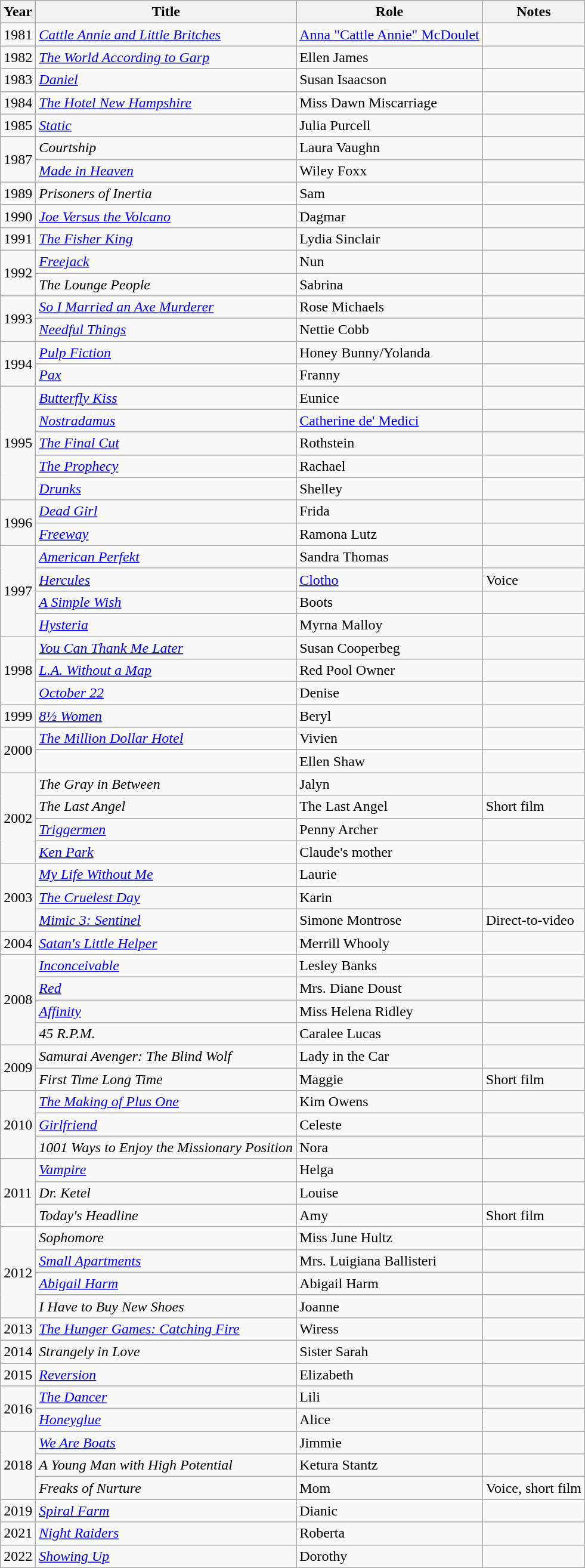<table class="wikitable sortable">
<tr>
<th>Year</th>
<th>Title</th>
<th>Role</th>
<th class="unsortable">Notes</th>
</tr>
<tr>
<td>1981</td>
<td><em><a href='#'>Cattle Annie and Little Britches</a></em></td>
<td><a href='#'>Anna "Cattle Annie" McDoulet</a></td>
<td></td>
</tr>
<tr>
<td>1982</td>
<td data-sort-value="World According to Garp, The"><em><a href='#'>The World According to Garp</a></em></td>
<td>Ellen James</td>
<td></td>
</tr>
<tr>
<td>1983</td>
<td><em><a href='#'>Daniel</a></em></td>
<td>Susan Isaacson</td>
<td></td>
</tr>
<tr>
<td>1984</td>
<td data-sort-value="Hotel New Hampshire, The"><em><a href='#'>The Hotel New Hampshire</a></em></td>
<td>Miss Dawn Miscarriage</td>
<td></td>
</tr>
<tr>
<td>1985</td>
<td><em><a href='#'>Static</a></em></td>
<td>Julia Purcell</td>
<td></td>
</tr>
<tr>
<td rowspan="2">1987</td>
<td><em>Courtship</em></td>
<td>Laura Vaughn</td>
<td></td>
</tr>
<tr>
<td><em><a href='#'>Made in Heaven</a></em></td>
<td>Wiley Foxx</td>
<td></td>
</tr>
<tr>
<td>1989</td>
<td><em>Prisoners of Inertia</em></td>
<td>Sam</td>
<td></td>
</tr>
<tr>
<td>1990</td>
<td><em><a href='#'>Joe Versus the Volcano</a></em></td>
<td>Dagmar</td>
<td></td>
</tr>
<tr>
<td>1991</td>
<td data-sort-value="Fisher King, The"><em><a href='#'>The Fisher King</a></em></td>
<td>Lydia Sinclair</td>
<td></td>
</tr>
<tr>
<td rowspan="2">1992</td>
<td><em><a href='#'>Freejack</a></em></td>
<td>Nun</td>
<td></td>
</tr>
<tr>
<td data-sort-value="Lounge People, The"><em>The Lounge People</em></td>
<td>Sabrina</td>
<td></td>
</tr>
<tr>
<td rowspan="2">1993</td>
<td><em><a href='#'>So I Married an Axe Murderer</a></em></td>
<td>Rose Michaels</td>
<td></td>
</tr>
<tr>
<td><em><a href='#'>Needful Things</a></em></td>
<td>Nettie Cobb</td>
<td></td>
</tr>
<tr>
<td rowspan="2">1994</td>
<td><em><a href='#'>Pulp Fiction</a></em></td>
<td>Honey Bunny/Yolanda</td>
<td></td>
</tr>
<tr>
<td><em><a href='#'>Pax</a></em></td>
<td>Franny</td>
<td></td>
</tr>
<tr>
<td rowspan="5">1995</td>
<td><em><a href='#'>Butterfly Kiss</a></em></td>
<td>Eunice</td>
<td></td>
</tr>
<tr>
<td><em><a href='#'>Nostradamus</a></em></td>
<td><a href='#'>Catherine de' Medici</a></td>
<td></td>
</tr>
<tr>
<td data-sort-value="Final Cut, The"><em><a href='#'>The Final Cut</a></em></td>
<td>Rothstein</td>
<td></td>
</tr>
<tr>
<td data-sort-value="Prophecy, The"><em><a href='#'>The Prophecy</a></em></td>
<td>Rachael</td>
<td></td>
</tr>
<tr>
<td><em><a href='#'>Drunks</a></em></td>
<td>Shelley</td>
<td></td>
</tr>
<tr>
<td rowspan="2">1996</td>
<td><em><a href='#'>Dead Girl</a></em></td>
<td>Frida</td>
<td></td>
</tr>
<tr>
<td><em><a href='#'>Freeway</a></em></td>
<td>Ramona Lutz</td>
<td></td>
</tr>
<tr>
<td rowspan="4">1997</td>
<td><em><a href='#'>American Perfekt</a></em></td>
<td>Sandra Thomas</td>
<td></td>
</tr>
<tr>
<td><em><a href='#'>Hercules</a></em></td>
<td><a href='#'>Clotho</a></td>
<td>Voice</td>
</tr>
<tr>
<td data-sort-value="Simple Wish, A"><em><a href='#'>A Simple Wish</a></em></td>
<td>Boots</td>
<td></td>
</tr>
<tr>
<td><em><a href='#'>Hysteria</a></em></td>
<td>Myrna Malloy</td>
<td></td>
</tr>
<tr>
<td rowspan="3">1998</td>
<td><em><a href='#'>You Can Thank Me Later</a></em></td>
<td>Susan Cooperbeg</td>
<td></td>
</tr>
<tr>
<td><em><a href='#'>L.A. Without a Map</a></em></td>
<td>Red Pool Owner</td>
<td></td>
</tr>
<tr>
<td><em><a href='#'>October 22</a></em></td>
<td>Denise</td>
<td></td>
</tr>
<tr>
<td>1999</td>
<td><em><a href='#'>8½ Women</a></em></td>
<td>Beryl</td>
<td></td>
</tr>
<tr>
<td rowspan="2">2000</td>
<td data-sort-value="Million Dollar Hotel, The"><em><a href='#'>The Million Dollar Hotel</a></em></td>
<td>Vivien</td>
<td></td>
</tr>
<tr>
<td><em></em></td>
<td>Ellen Shaw</td>
<td></td>
</tr>
<tr>
<td rowspan="4">2002</td>
<td data-sort-value="Gray in Between, The"><em>The Gray in Between</em></td>
<td>Jalyn</td>
<td></td>
</tr>
<tr>
<td data-sort-value="Last Angel, The"><em>The Last Angel</em></td>
<td>The Last Angel</td>
<td>Short film</td>
</tr>
<tr>
<td><em><a href='#'>Triggermen</a></em></td>
<td>Penny Archer</td>
<td></td>
</tr>
<tr>
<td><em><a href='#'>Ken Park</a></em></td>
<td>Claude's mother</td>
<td></td>
</tr>
<tr>
<td rowspan="3">2003</td>
<td><em><a href='#'>My Life Without Me</a></em></td>
<td>Laurie</td>
<td></td>
</tr>
<tr>
<td data-sort-value="Cruelest Day, The"><em><a href='#'>The Cruelest Day</a></em></td>
<td>Karin</td>
<td></td>
</tr>
<tr>
<td><em><a href='#'>Mimic 3: Sentinel</a></em></td>
<td>Simone Montrose</td>
<td>Direct-to-video</td>
</tr>
<tr>
<td>2004</td>
<td><em><a href='#'>Satan's Little Helper</a></em></td>
<td>Merrill Whooly</td>
<td></td>
</tr>
<tr>
<td rowspan="4">2008</td>
<td><em><a href='#'>Inconceivable</a></em></td>
<td>Lesley Banks</td>
<td></td>
</tr>
<tr>
<td><em><a href='#'>Red</a></em></td>
<td>Mrs. Diane Doust</td>
<td></td>
</tr>
<tr>
<td><em><a href='#'>Affinity</a></em></td>
<td>Miss Helena Ridley</td>
<td></td>
</tr>
<tr>
<td><em>45 R.P.M.</em></td>
<td>Caralee Lucas</td>
<td></td>
</tr>
<tr>
<td rowspan="2">2009</td>
<td><em>Samurai Avenger: The Blind Wolf</em></td>
<td>Lady in the Car</td>
<td></td>
</tr>
<tr>
<td><em>First Time Long Time</em></td>
<td>Maggie</td>
<td>Short film</td>
</tr>
<tr>
<td rowspan="3">2010</td>
<td data-sort-value="Making of Plus One, The"><em><a href='#'>The Making of Plus One</a></em></td>
<td>Kim Owens</td>
<td></td>
</tr>
<tr>
<td><em><a href='#'>Girlfriend</a></em></td>
<td>Celeste</td>
<td></td>
</tr>
<tr>
<td><em>1001 Ways to Enjoy the Missionary Position</em></td>
<td>Nora</td>
<td></td>
</tr>
<tr>
<td rowspan="3">2011</td>
<td><em><a href='#'>Vampire</a></em></td>
<td>Helga</td>
<td></td>
</tr>
<tr>
<td><em>Dr. Ketel</em></td>
<td>Louise</td>
<td></td>
</tr>
<tr>
<td><em>Today's Headline</em></td>
<td>Amy</td>
<td>Short film</td>
</tr>
<tr>
<td rowspan="4">2012</td>
<td><em>Sophomore</em></td>
<td>Miss June Hultz</td>
<td></td>
</tr>
<tr>
<td><em><a href='#'>Small Apartments</a></em></td>
<td>Mrs. Luigiana Ballisteri</td>
<td></td>
</tr>
<tr>
<td><em><a href='#'>Abigail Harm</a></em></td>
<td>Abigail Harm</td>
<td></td>
</tr>
<tr>
<td><em>I Have to Buy New Shoes</em></td>
<td>Joanne</td>
<td></td>
</tr>
<tr>
<td>2013</td>
<td data-sort-value="Hunger Games: Catching Fire, The"><em><a href='#'>The Hunger Games: Catching Fire</a></em></td>
<td>Wiress</td>
<td></td>
</tr>
<tr>
<td>2014</td>
<td><em>Strangely in Love</em></td>
<td>Sister Sarah</td>
<td></td>
</tr>
<tr>
<td>2015</td>
<td><em><a href='#'>Reversion</a></em></td>
<td>Elizabeth</td>
<td></td>
</tr>
<tr>
<td rowspan="2">2016</td>
<td data-sort-value="Dancer, The"><em><a href='#'>The Dancer</a></em></td>
<td>Lili</td>
<td></td>
</tr>
<tr>
<td><em><a href='#'>Honeyglue</a></em></td>
<td>Alice</td>
<td></td>
</tr>
<tr>
<td rowspan="3">2018</td>
<td><em><a href='#'>We Are Boats</a></em></td>
<td>Jimmie</td>
<td></td>
</tr>
<tr>
<td data-sort-value="Young Man with High Potential, A"><em>A Young Man with High Potential</em></td>
<td>Ketura Stantz</td>
<td></td>
</tr>
<tr>
<td><em>Freaks of Nurture</em></td>
<td>Mom</td>
<td>Voice, short film</td>
</tr>
<tr>
<td>2019</td>
<td><em><a href='#'>Spiral Farm</a></em></td>
<td>Dianic</td>
<td></td>
</tr>
<tr>
<td>2021</td>
<td><em><a href='#'>Night Raiders</a></em></td>
<td>Roberta</td>
<td></td>
</tr>
<tr>
<td>2022</td>
<td><em><a href='#'>Showing Up</a></em></td>
<td>Dorothy</td>
<td></td>
</tr>
</table>
